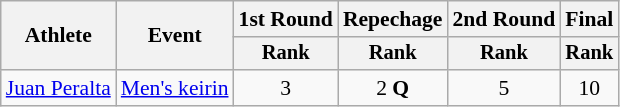<table class="wikitable" style="font-size:90%">
<tr>
<th rowspan=2>Athlete</th>
<th rowspan=2>Event</th>
<th>1st Round</th>
<th>Repechage</th>
<th>2nd Round</th>
<th>Final</th>
</tr>
<tr style="font-size:95%">
<th>Rank</th>
<th>Rank</th>
<th>Rank</th>
<th>Rank</th>
</tr>
<tr align=center>
<td align=left><a href='#'>Juan Peralta</a></td>
<td align=left><a href='#'>Men's keirin</a></td>
<td>3</td>
<td>2 <strong>Q</strong></td>
<td>5</td>
<td>10</td>
</tr>
</table>
